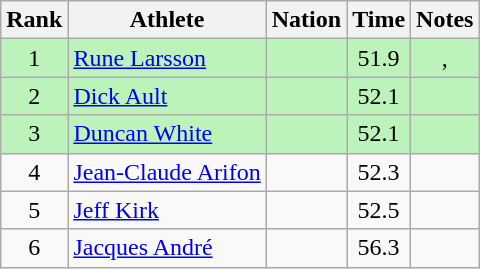<table class="wikitable sortable" style="text-align:center">
<tr>
<th>Rank</th>
<th>Athlete</th>
<th>Nation</th>
<th>Time</th>
<th>Notes</th>
</tr>
<tr bgcolor=#bbf3bb>
<td>1</td>
<td align=left><a href='#'>Rune Larsson</a></td>
<td align=left></td>
<td>51.9</td>
<td>, </td>
</tr>
<tr bgcolor=#bbf3bb>
<td>2</td>
<td align=left><a href='#'>Dick Ault</a></td>
<td align=left></td>
<td>52.1</td>
<td></td>
</tr>
<tr bgcolor=#bbf3bb>
<td>3</td>
<td align=left><a href='#'>Duncan White</a></td>
<td align=left></td>
<td>52.1</td>
<td></td>
</tr>
<tr>
<td>4</td>
<td align=left><a href='#'>Jean-Claude Arifon</a></td>
<td align=left></td>
<td>52.3</td>
<td></td>
</tr>
<tr>
<td>5</td>
<td align=left><a href='#'>Jeff Kirk</a></td>
<td align=left></td>
<td>52.5</td>
<td></td>
</tr>
<tr>
<td>6</td>
<td align=left><a href='#'>Jacques André</a></td>
<td align=left></td>
<td>56.3</td>
<td></td>
</tr>
</table>
